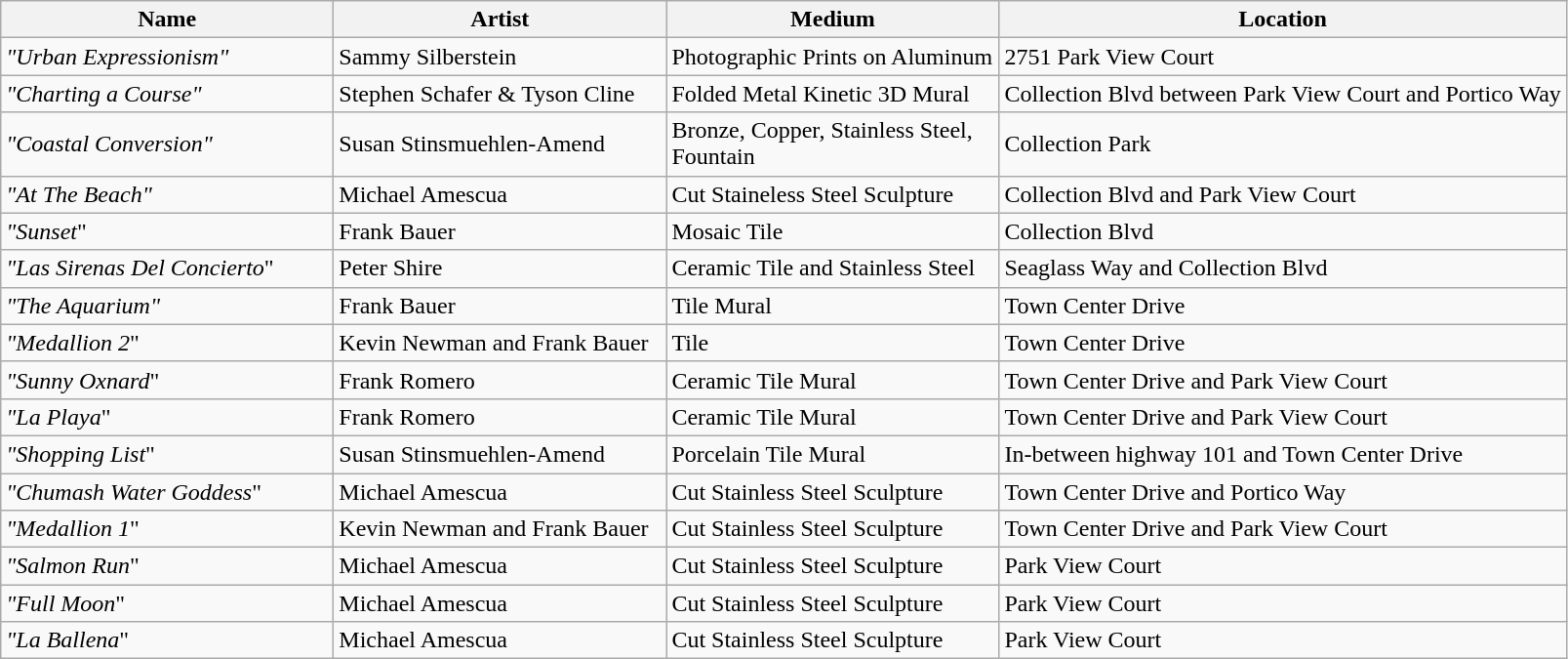<table class="wikitable sortable plainrowheaders">
<tr>
<th style="width:220px">Name</th>
<th style="width:220px">Artist</th>
<th style="width:220px">Medium</th>
<th class="unsortable">Location</th>
</tr>
<tr>
<td><em>"Urban Expressionism"</em></td>
<td>Sammy Silberstein</td>
<td>Photographic Prints on Aluminum</td>
<td>2751 Park View Court</td>
</tr>
<tr>
<td><em>"Charting a Course"</em></td>
<td>Stephen Schafer & Tyson Cline</td>
<td>Folded Metal Kinetic 3D Mural</td>
<td>Collection Blvd between Park View Court and Portico Way</td>
</tr>
<tr>
<td><em>"Coastal Conversion"</em></td>
<td>Susan Stinsmuehlen-Amend</td>
<td>Bronze, Copper, Stainless Steel, Fountain</td>
<td>Collection Park</td>
</tr>
<tr>
<td><em>"At The Beach"</em></td>
<td>Michael Amescua</td>
<td>Cut Staineless Steel Sculpture</td>
<td>Collection Blvd and Park View Court</td>
</tr>
<tr>
<td><em>"Sunset</em>"</td>
<td>Frank Bauer</td>
<td>Mosaic Tile</td>
<td>Collection Blvd</td>
</tr>
<tr>
<td><em>"Las Sirenas Del Concierto</em>"</td>
<td>Peter Shire</td>
<td>Ceramic Tile and Stainless Steel</td>
<td>Seaglass Way and Collection Blvd</td>
</tr>
<tr>
<td><em>"The Aquarium"</em></td>
<td>Frank Bauer</td>
<td>Tile Mural</td>
<td>Town Center Drive</td>
</tr>
<tr>
<td><em>"Medallion 2</em>"</td>
<td>Kevin Newman and Frank Bauer</td>
<td>Tile</td>
<td>Town Center Drive</td>
</tr>
<tr>
<td><em>"Sunny Oxnard</em>"</td>
<td>Frank Romero</td>
<td>Ceramic Tile Mural</td>
<td>Town Center Drive and Park View Court</td>
</tr>
<tr>
<td><em>"La Playa</em>"</td>
<td>Frank Romero</td>
<td>Ceramic Tile Mural</td>
<td>Town Center Drive and Park View Court</td>
</tr>
<tr>
<td><em>"Shopping List</em>"</td>
<td>Susan Stinsmuehlen-Amend</td>
<td>Porcelain Tile Mural</td>
<td>In-between highway 101 and Town Center Drive</td>
</tr>
<tr>
<td><em>"Chumash Water Goddess</em>"</td>
<td>Michael Amescua</td>
<td>Cut Stainless Steel Sculpture</td>
<td>Town Center Drive and Portico Way</td>
</tr>
<tr>
<td><em>"Medallion 1</em>"</td>
<td>Kevin Newman and Frank Bauer</td>
<td>Cut Stainless Steel Sculpture</td>
<td>Town Center Drive and Park View Court</td>
</tr>
<tr>
<td><em>"Salmon Run</em>"</td>
<td>Michael Amescua</td>
<td>Cut Stainless Steel Sculpture</td>
<td>Park View Court</td>
</tr>
<tr>
<td><em>"Full Moon</em>"</td>
<td>Michael Amescua</td>
<td>Cut Stainless Steel Sculpture</td>
<td>Park View Court</td>
</tr>
<tr>
<td><em>"La Ballena</em>"</td>
<td>Michael Amescua</td>
<td>Cut Stainless Steel Sculpture</td>
<td>Park View Court</td>
</tr>
</table>
